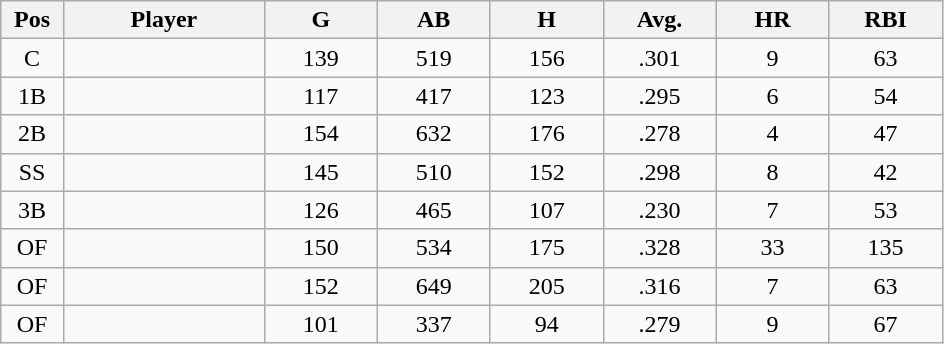<table class="wikitable sortable">
<tr>
<th bgcolor="#DDDDFF" width="5%">Pos</th>
<th bgcolor="#DDDDFF" width="16%">Player</th>
<th bgcolor="#DDDDFF" width="9%">G</th>
<th bgcolor="#DDDDFF" width="9%">AB</th>
<th bgcolor="#DDDDFF" width="9%">H</th>
<th bgcolor="#DDDDFF" width="9%">Avg.</th>
<th bgcolor="#DDDDFF" width="9%">HR</th>
<th bgcolor="#DDDDFF" width="9%">RBI</th>
</tr>
<tr align="center">
<td>C</td>
<td></td>
<td>139</td>
<td>519</td>
<td>156</td>
<td>.301</td>
<td>9</td>
<td>63</td>
</tr>
<tr align="center">
<td>1B</td>
<td></td>
<td>117</td>
<td>417</td>
<td>123</td>
<td>.295</td>
<td>6</td>
<td>54</td>
</tr>
<tr align="center">
<td>2B</td>
<td></td>
<td>154</td>
<td>632</td>
<td>176</td>
<td>.278</td>
<td>4</td>
<td>47</td>
</tr>
<tr align="center">
<td>SS</td>
<td></td>
<td>145</td>
<td>510</td>
<td>152</td>
<td>.298</td>
<td>8</td>
<td>42</td>
</tr>
<tr align="center">
<td>3B</td>
<td></td>
<td>126</td>
<td>465</td>
<td>107</td>
<td>.230</td>
<td>7</td>
<td>53</td>
</tr>
<tr align="center">
<td>OF</td>
<td></td>
<td>150</td>
<td>534</td>
<td>175</td>
<td>.328</td>
<td>33</td>
<td>135</td>
</tr>
<tr align="center">
<td>OF</td>
<td></td>
<td>152</td>
<td>649</td>
<td>205</td>
<td>.316</td>
<td>7</td>
<td>63</td>
</tr>
<tr align="center">
<td>OF</td>
<td></td>
<td>101</td>
<td>337</td>
<td>94</td>
<td>.279</td>
<td>9</td>
<td>67</td>
</tr>
</table>
